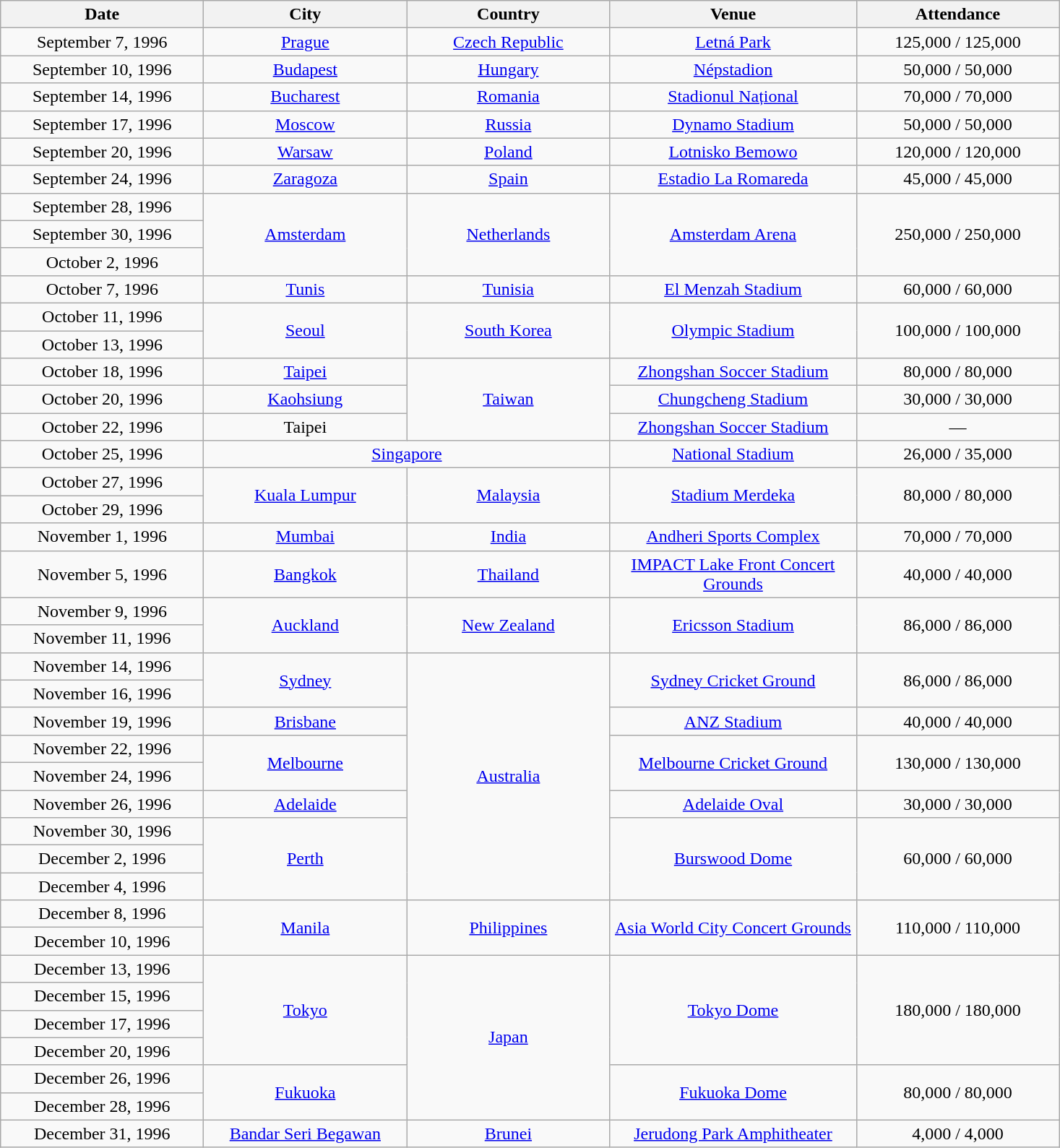<table class="wikitable" style="text-align:center;">
<tr>
<th style="width:180px;">Date</th>
<th style="width:180px;">City</th>
<th style="width:180px;">Country</th>
<th style="width:220px;">Venue</th>
<th style="width:180px;">Attendance</th>
</tr>
<tr>
<td>September 7, 1996</td>
<td><a href='#'>Prague</a></td>
<td><a href='#'>Czech Republic</a></td>
<td><a href='#'>Letná Park</a></td>
<td>125,000 / 125,000</td>
</tr>
<tr>
<td>September 10, 1996</td>
<td><a href='#'>Budapest</a></td>
<td><a href='#'>Hungary</a></td>
<td><a href='#'>Népstadion</a></td>
<td>50,000 / 50,000</td>
</tr>
<tr>
<td>September 14, 1996</td>
<td><a href='#'>Bucharest</a></td>
<td><a href='#'>Romania</a></td>
<td><a href='#'>Stadionul Național</a></td>
<td>70,000 / 70,000</td>
</tr>
<tr>
<td>September 17, 1996</td>
<td><a href='#'>Moscow</a></td>
<td><a href='#'>Russia</a></td>
<td><a href='#'>Dynamo Stadium</a></td>
<td>50,000 / 50,000</td>
</tr>
<tr>
<td>September 20, 1996</td>
<td><a href='#'>Warsaw</a></td>
<td><a href='#'>Poland</a></td>
<td><a href='#'>Lotnisko Bemowo</a></td>
<td>120,000 / 120,000</td>
</tr>
<tr>
<td>September 24, 1996</td>
<td><a href='#'>Zaragoza</a></td>
<td><a href='#'>Spain</a></td>
<td><a href='#'>Estadio La Romareda</a></td>
<td>45,000 / 45,000</td>
</tr>
<tr>
<td>September 28, 1996</td>
<td rowspan="3"><a href='#'>Amsterdam</a></td>
<td rowspan="3"><a href='#'>Netherlands</a></td>
<td rowspan="3"><a href='#'>Amsterdam Arena</a></td>
<td rowspan="3">250,000 / 250,000</td>
</tr>
<tr>
<td>September 30, 1996</td>
</tr>
<tr>
<td>October 2, 1996</td>
</tr>
<tr>
<td>October 7, 1996</td>
<td><a href='#'>Tunis</a></td>
<td><a href='#'>Tunisia</a></td>
<td><a href='#'>El Menzah Stadium</a></td>
<td>60,000 / 60,000</td>
</tr>
<tr>
<td>October 11, 1996</td>
<td rowspan="2"><a href='#'>Seoul</a></td>
<td rowspan="2"><a href='#'>South Korea</a></td>
<td rowspan="2"><a href='#'>Olympic Stadium</a></td>
<td rowspan="2">100,000 / 100,000</td>
</tr>
<tr>
<td>October 13, 1996</td>
</tr>
<tr>
<td>October 18, 1996</td>
<td><a href='#'>Taipei</a></td>
<td rowspan="3"><a href='#'>Taiwan</a></td>
<td><a href='#'>Zhongshan Soccer Stadium</a></td>
<td>80,000 / 80,000</td>
</tr>
<tr>
<td>October 20, 1996</td>
<td><a href='#'>Kaohsiung</a></td>
<td><a href='#'>Chungcheng Stadium</a></td>
<td>30,000 / 30,000</td>
</tr>
<tr>
<td>October 22, 1996</td>
<td>Taipei</td>
<td><a href='#'>Zhongshan Soccer Stadium</a></td>
<td>—</td>
</tr>
<tr>
<td>October 25, 1996</td>
<td colspan="2"><a href='#'>Singapore</a></td>
<td><a href='#'>National Stadium</a></td>
<td>26,000 / 35,000</td>
</tr>
<tr>
<td>October 27, 1996</td>
<td rowspan="2"><a href='#'>Kuala Lumpur</a></td>
<td rowspan="2"><a href='#'>Malaysia</a></td>
<td rowspan="2"><a href='#'>Stadium Merdeka</a></td>
<td rowspan="2">80,000 / 80,000</td>
</tr>
<tr>
<td>October 29, 1996</td>
</tr>
<tr>
<td>November 1, 1996</td>
<td><a href='#'>Mumbai</a></td>
<td><a href='#'>India</a></td>
<td><a href='#'>Andheri Sports Complex</a></td>
<td>70,000 / 70,000</td>
</tr>
<tr>
<td>November 5, 1996</td>
<td><a href='#'>Bangkok</a></td>
<td><a href='#'>Thailand</a></td>
<td><a href='#'>IMPACT Lake Front Concert Grounds</a></td>
<td>40,000 / 40,000</td>
</tr>
<tr>
<td>November 9, 1996</td>
<td rowspan="2"><a href='#'>Auckland</a></td>
<td rowspan="2"><a href='#'>New Zealand</a></td>
<td rowspan="2"><a href='#'>Ericsson Stadium</a></td>
<td rowspan="2">86,000 / 86,000</td>
</tr>
<tr>
<td>November 11, 1996</td>
</tr>
<tr>
<td>November 14, 1996</td>
<td rowspan="2"><a href='#'>Sydney</a></td>
<td rowspan="9"><a href='#'>Australia</a></td>
<td rowspan="2"><a href='#'>Sydney Cricket Ground</a></td>
<td rowspan="2">86,000 / 86,000</td>
</tr>
<tr>
<td>November 16, 1996</td>
</tr>
<tr>
<td>November 19, 1996</td>
<td><a href='#'>Brisbane</a></td>
<td><a href='#'>ANZ Stadium</a></td>
<td>40,000 / 40,000</td>
</tr>
<tr>
<td>November 22, 1996</td>
<td rowspan="2"><a href='#'>Melbourne</a></td>
<td rowspan="2"><a href='#'>Melbourne Cricket Ground</a></td>
<td rowspan="2">130,000 / 130,000</td>
</tr>
<tr>
<td>November 24, 1996</td>
</tr>
<tr>
<td>November 26, 1996</td>
<td><a href='#'>Adelaide</a></td>
<td><a href='#'>Adelaide Oval</a></td>
<td>30,000 / 30,000</td>
</tr>
<tr>
<td>November 30, 1996</td>
<td rowspan="3"><a href='#'>Perth</a></td>
<td rowspan="3"><a href='#'>Burswood Dome</a></td>
<td rowspan="3">60,000 / 60,000</td>
</tr>
<tr>
<td>December 2, 1996</td>
</tr>
<tr>
<td>December 4, 1996</td>
</tr>
<tr>
<td>December 8, 1996</td>
<td rowspan="2"><a href='#'>Manila</a></td>
<td rowspan="2"><a href='#'>Philippines</a></td>
<td rowspan="2"><a href='#'>Asia World City Concert Grounds</a></td>
<td rowspan="2">110,000 / 110,000</td>
</tr>
<tr>
<td>December 10, 1996</td>
</tr>
<tr>
<td>December 13, 1996</td>
<td rowspan="4"><a href='#'>Tokyo</a></td>
<td rowspan="6"><a href='#'>Japan</a></td>
<td rowspan="4"><a href='#'>Tokyo Dome</a></td>
<td rowspan="4">180,000 / 180,000</td>
</tr>
<tr>
<td>December 15, 1996</td>
</tr>
<tr>
<td>December 17, 1996</td>
</tr>
<tr>
<td>December 20, 1996</td>
</tr>
<tr>
<td>December 26, 1996</td>
<td rowspan="2"><a href='#'>Fukuoka</a></td>
<td rowspan="2"><a href='#'>Fukuoka Dome</a></td>
<td rowspan="2">80,000 / 80,000</td>
</tr>
<tr>
<td>December 28, 1996</td>
</tr>
<tr>
<td>December 31, 1996</td>
<td><a href='#'>Bandar Seri Begawan</a></td>
<td><a href='#'>Brunei</a></td>
<td><a href='#'>Jerudong Park Amphitheater</a></td>
<td>4,000 / 4,000</td>
</tr>
</table>
